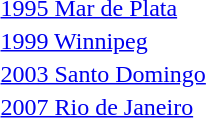<table>
<tr>
<td><a href='#'>1995 Mar de Plata</a></td>
<td></td>
<td></td>
<td></td>
</tr>
<tr>
<td><a href='#'>1999 Winnipeg</a></td>
<td></td>
<td></td>
<td></td>
</tr>
<tr>
<td><a href='#'>2003 Santo Domingo</a></td>
<td></td>
<td></td>
<td></td>
</tr>
<tr>
<td><a href='#'>2007 Rio de Janeiro</a></td>
<td></td>
<td></td>
<td></td>
</tr>
</table>
